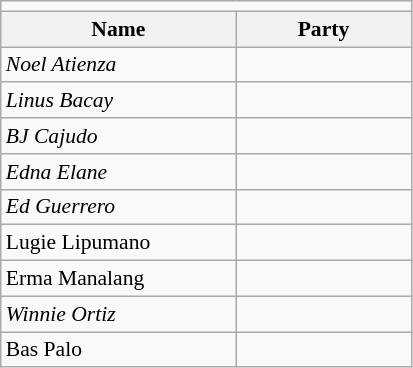<table class=wikitable style="font-size:90%">
<tr>
<td colspan=4 bgcolor=></td>
</tr>
<tr>
<th width=150px>Name</th>
<th colspan=2 width=110px>Party</th>
</tr>
<tr>
<td><em>Noel Atienza</em></td>
<td></td>
</tr>
<tr>
<td><em>Linus Bacay</em></td>
<td></td>
</tr>
<tr>
<td><em>BJ Cajudo</em></td>
<td></td>
</tr>
<tr>
<td><em>Edna Elane</em></td>
<td></td>
</tr>
<tr>
<td><em>Ed Guerrero</em></td>
<td></td>
</tr>
<tr>
<td>Lugie Lipumano</td>
<td></td>
</tr>
<tr>
<td>Erma Manalang</td>
<td></td>
</tr>
<tr>
<td><em>Winnie Ortiz</em></td>
<td></td>
</tr>
<tr>
<td>Bas Palo</td>
<td></td>
</tr>
</table>
